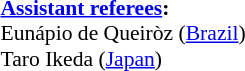<table style="width:100%; font-size:90%;">
<tr>
<td><br><strong><a href='#'>Assistant referees</a>:</strong>
<br>Eunápio de Queiròz (<a href='#'>Brazil</a>)
<br>Taro Ikeda (<a href='#'>Japan</a>)</td>
</tr>
</table>
